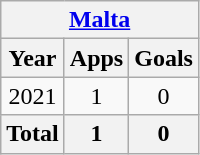<table class="wikitable" style="text-align:center">
<tr>
<th colspan=3><a href='#'>Malta</a></th>
</tr>
<tr>
<th>Year</th>
<th>Apps</th>
<th>Goals</th>
</tr>
<tr>
<td>2021</td>
<td>1</td>
<td>0</td>
</tr>
<tr>
<th>Total</th>
<th>1</th>
<th>0</th>
</tr>
</table>
